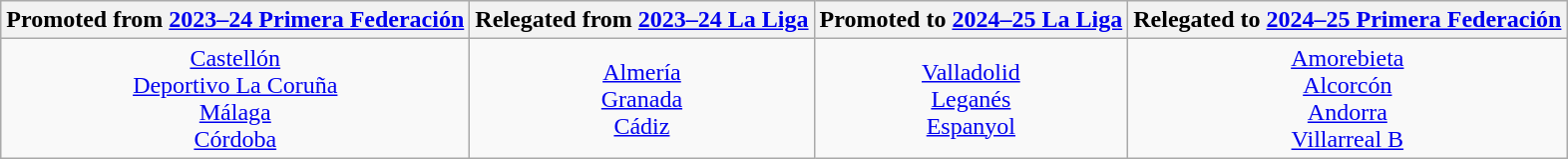<table class="wikitable" style="text-align:center;">
<tr>
<th>Promoted from <a href='#'>2023–24 Primera Federación</a></th>
<th>Relegated from <a href='#'>2023–24 La Liga</a></th>
<th>Promoted to <a href='#'>2024–25 La Liga</a></th>
<th>Relegated to <a href='#'>2024–25 Primera Federación</a></th>
</tr>
<tr>
<td><a href='#'>Castellón</a> <br> <a href='#'>Deportivo La Coruña</a> <br> <a href='#'>Málaga</a> <br> <a href='#'>Córdoba</a></td>
<td><a href='#'>Almería</a> <br> <a href='#'>Granada</a> <br> <a href='#'>Cádiz</a></td>
<td><a href='#'>Valladolid</a> <br> <a href='#'>Leganés</a> <br> <a href='#'>Espanyol</a></td>
<td><a href='#'>Amorebieta</a><br> <a href='#'>Alcorcón</a><br> <a href='#'>Andorra</a><br> <a href='#'>Villarreal B</a></td>
</tr>
</table>
